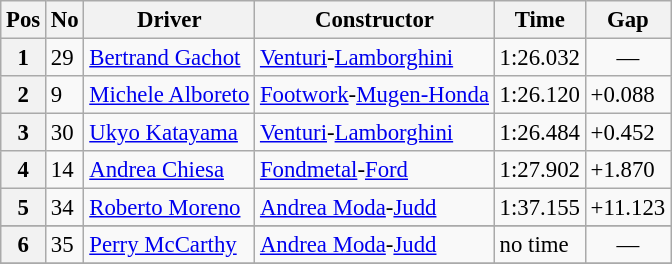<table class="wikitable sortable" style="font-size: 95%;">
<tr>
<th>Pos</th>
<th>No</th>
<th>Driver</th>
<th>Constructor</th>
<th>Time</th>
<th>Gap</th>
</tr>
<tr>
<th>1</th>
<td>29</td>
<td> <a href='#'>Bertrand Gachot</a></td>
<td><a href='#'>Venturi</a>-<a href='#'>Lamborghini</a></td>
<td>1:26.032</td>
<td align="center">—</td>
</tr>
<tr>
<th>2</th>
<td>9</td>
<td> <a href='#'>Michele Alboreto</a></td>
<td><a href='#'>Footwork</a>-<a href='#'>Mugen-Honda</a></td>
<td>1:26.120</td>
<td>+0.088</td>
</tr>
<tr>
<th>3</th>
<td>30</td>
<td> <a href='#'>Ukyo Katayama</a></td>
<td><a href='#'>Venturi</a>-<a href='#'>Lamborghini</a></td>
<td>1:26.484</td>
<td>+0.452</td>
</tr>
<tr>
<th>4</th>
<td>14</td>
<td> <a href='#'>Andrea Chiesa</a></td>
<td><a href='#'>Fondmetal</a>-<a href='#'>Ford</a></td>
<td>1:27.902</td>
<td>+1.870</td>
</tr>
<tr>
<th>5</th>
<td>34</td>
<td> <a href='#'>Roberto Moreno</a></td>
<td><a href='#'>Andrea Moda</a>-<a href='#'>Judd</a></td>
<td>1:37.155</td>
<td>+11.123</td>
</tr>
<tr>
</tr>
<tr>
<th>6</th>
<td>35</td>
<td> <a href='#'>Perry McCarthy</a></td>
<td><a href='#'>Andrea Moda</a>-<a href='#'>Judd</a></td>
<td>no time</td>
<td align="center">—</td>
</tr>
<tr>
</tr>
</table>
